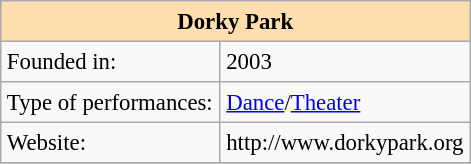<table border="2" cellpadding="4" rules="all" style="float: right; margin-left: 1em; background: #f9f9f9; border: 1px solid #aaaaaa; border-collapse: collapse; border-spacing: 0px; font-size: 95%; empty-cells: show;">
<tr>
<th colspan="2" style="background: #ffdead;">Dorky Park</th>
</tr>
<tr>
<td>Founded in:</td>
<td>2003</td>
</tr>
<tr>
<td>Type of performances:</td>
<td><a href='#'>Dance</a>/<a href='#'>Theater</a></td>
</tr>
<tr>
<td>Website:</td>
<td>http://www.dorkypark.org</td>
</tr>
<tr>
</tr>
</table>
